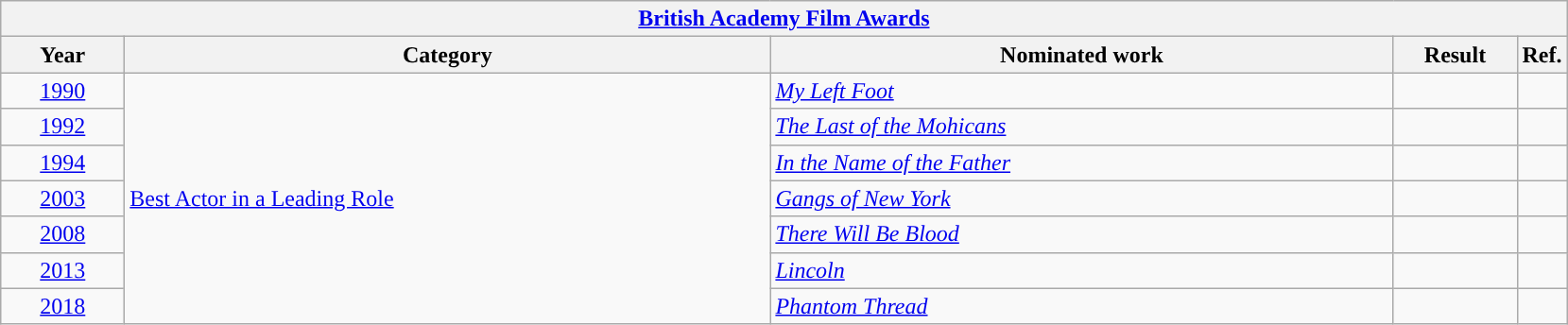<table class="wikitable">
<tr>
<th colspan=5><a href='#'>British Academy Film Awards</a></th>
</tr>
<tr>
<th scope="col" style="width:5em;">Year</th>
<th scope="col" style="width:28em;">Category</th>
<th scope="col" style="width:27em;">Nominated work</th>
<th scope="col" style="width:5em;">Result</th>
<th>Ref.</th>
</tr>
<tr>
<td style="text-align:center;"><a href='#'>1990</a></td>
<td rowspan="7"><a href='#'>Best Actor in a Leading Role</a></td>
<td><em><a href='#'>My Left Foot</a></em></td>
<td></td>
<td style="text-align:center;"></td>
</tr>
<tr>
<td style="text-align:center;"><a href='#'>1992</a></td>
<td><em><a href='#'>The Last of the Mohicans</a></em></td>
<td></td>
<td style="text-align:center;"></td>
</tr>
<tr>
<td style="text-align:center;"><a href='#'>1994</a></td>
<td><em><a href='#'>In the Name of the Father</a></em></td>
<td></td>
<td style="text-align:center;"></td>
</tr>
<tr>
<td style="text-align:center;"><a href='#'>2003</a></td>
<td><em><a href='#'>Gangs of New York</a></em></td>
<td></td>
<td style="text-align:center;"></td>
</tr>
<tr>
<td style="text-align:center;"><a href='#'>2008</a></td>
<td><em><a href='#'>There Will Be Blood</a></em></td>
<td></td>
<td style="text-align:center;"></td>
</tr>
<tr>
<td style="text-align:center;"><a href='#'>2013</a></td>
<td><em><a href='#'>Lincoln</a></em></td>
<td></td>
<td style="text-align:center;"></td>
</tr>
<tr>
<td style="text-align:center;"><a href='#'>2018</a></td>
<td><em><a href='#'>Phantom Thread</a></em></td>
<td></td>
<td style="text-align:center;"></td>
</tr>
</table>
